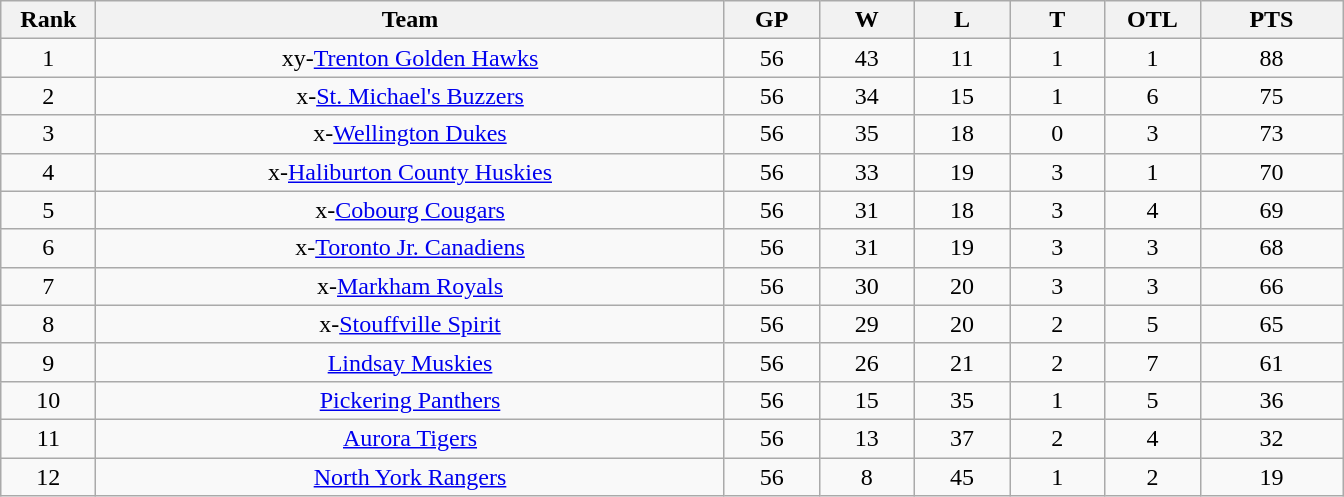<table class="wikitable" style="text-align:center">
<tr>
<th bgcolor="#DDDDFF" width="5%">Rank</th>
<th bgcolor="#DDDDFF" width="33%">Team</th>
<th bgcolor="#DDDDFF" width="5%">GP</th>
<th bgcolor="#DDDDFF" width="5%">W</th>
<th bgcolor="#DDDDFF" width="5%">L</th>
<th bgcolor="#DDDDFF" width="5%">T</th>
<th bgcolor="#DDDDFF" width="5%">OTL</th>
<th bgcolor="#DDDDFF" width="7.5%">PTS</th>
</tr>
<tr>
<td>1</td>
<td>xy-<a href='#'>Trenton Golden Hawks</a></td>
<td>56</td>
<td>43</td>
<td>11</td>
<td>1</td>
<td>1</td>
<td>88</td>
</tr>
<tr>
<td>2</td>
<td>x-<a href='#'>St. Michael's Buzzers</a></td>
<td>56</td>
<td>34</td>
<td>15</td>
<td>1</td>
<td>6</td>
<td>75</td>
</tr>
<tr>
<td>3</td>
<td>x-<a href='#'>Wellington Dukes</a></td>
<td>56</td>
<td>35</td>
<td>18</td>
<td>0</td>
<td>3</td>
<td>73</td>
</tr>
<tr>
<td>4</td>
<td>x-<a href='#'>Haliburton County Huskies</a></td>
<td>56</td>
<td>33</td>
<td>19</td>
<td>3</td>
<td>1</td>
<td>70</td>
</tr>
<tr>
<td>5</td>
<td>x-<a href='#'>Cobourg Cougars</a></td>
<td>56</td>
<td>31</td>
<td>18</td>
<td>3</td>
<td>4</td>
<td>69</td>
</tr>
<tr>
<td>6</td>
<td>x-<a href='#'>Toronto Jr. Canadiens</a></td>
<td>56</td>
<td>31</td>
<td>19</td>
<td>3</td>
<td>3</td>
<td>68</td>
</tr>
<tr>
<td>7</td>
<td>x-<a href='#'>Markham Royals</a></td>
<td>56</td>
<td>30</td>
<td>20</td>
<td>3</td>
<td>3</td>
<td>66</td>
</tr>
<tr>
<td>8</td>
<td>x-<a href='#'>Stouffville Spirit</a></td>
<td>56</td>
<td>29</td>
<td>20</td>
<td>2</td>
<td>5</td>
<td>65</td>
</tr>
<tr>
<td>9</td>
<td><a href='#'>Lindsay Muskies</a></td>
<td>56</td>
<td>26</td>
<td>21</td>
<td>2</td>
<td>7</td>
<td>61</td>
</tr>
<tr>
<td>10</td>
<td><a href='#'>Pickering Panthers</a></td>
<td>56</td>
<td>15</td>
<td>35</td>
<td>1</td>
<td>5</td>
<td>36</td>
</tr>
<tr>
<td>11</td>
<td><a href='#'>Aurora Tigers</a></td>
<td>56</td>
<td>13</td>
<td>37</td>
<td>2</td>
<td>4</td>
<td>32</td>
</tr>
<tr>
<td>12</td>
<td><a href='#'>North York Rangers</a></td>
<td>56</td>
<td>8</td>
<td>45</td>
<td>1</td>
<td>2</td>
<td>19</td>
</tr>
</table>
